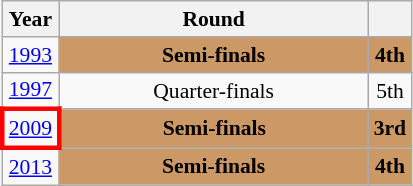<table class="wikitable" style="text-align: center; font-size:90%">
<tr>
<th>Year</th>
<th style="width:200px">Round</th>
<th></th>
</tr>
<tr>
<td><a href='#'>1993</a></td>
<td bgcolor="cc9966"><strong>Semi-finals</strong></td>
<td bgcolor="cc9966"><strong>4th</strong></td>
</tr>
<tr>
<td><a href='#'>1997</a></td>
<td>Quarter-finals</td>
<td>5th</td>
</tr>
<tr>
<td style="border: 3px solid red"><a href='#'>2009</a></td>
<td bgcolor="cc9966"><strong>Semi-finals</strong></td>
<td bgcolor="cc9966"><strong>3rd</strong></td>
</tr>
<tr>
<td><a href='#'>2013</a></td>
<td bgcolor="cc9966"><strong>Semi-finals</strong></td>
<td bgcolor="cc9966"><strong>4th</strong></td>
</tr>
</table>
